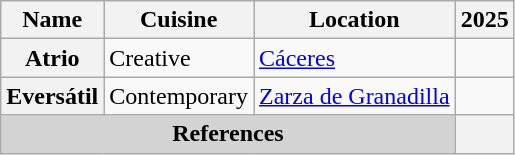<table class="wikitable sortable plainrowheaders" style="text-align:left;">
<tr>
<th scope="col">Name</th>
<th scope="col">Cuisine</th>
<th scope="col">Location</th>
<th scope="col">2025</th>
</tr>
<tr>
<th scope="row">Atrio</th>
<td>Creative</td>
<td><a href='#'>Cáceres</a></td>
<td></td>
</tr>
<tr>
<th scope="row">Eversátil</th>
<td>Contemporary</td>
<td><a href='#'>Zarza de Granadilla</a></td>
<td></td>
</tr>
<tr>
<th colspan="3" style="text-align: center;background: lightgray;">References</th>
<th></th>
</tr>
</table>
